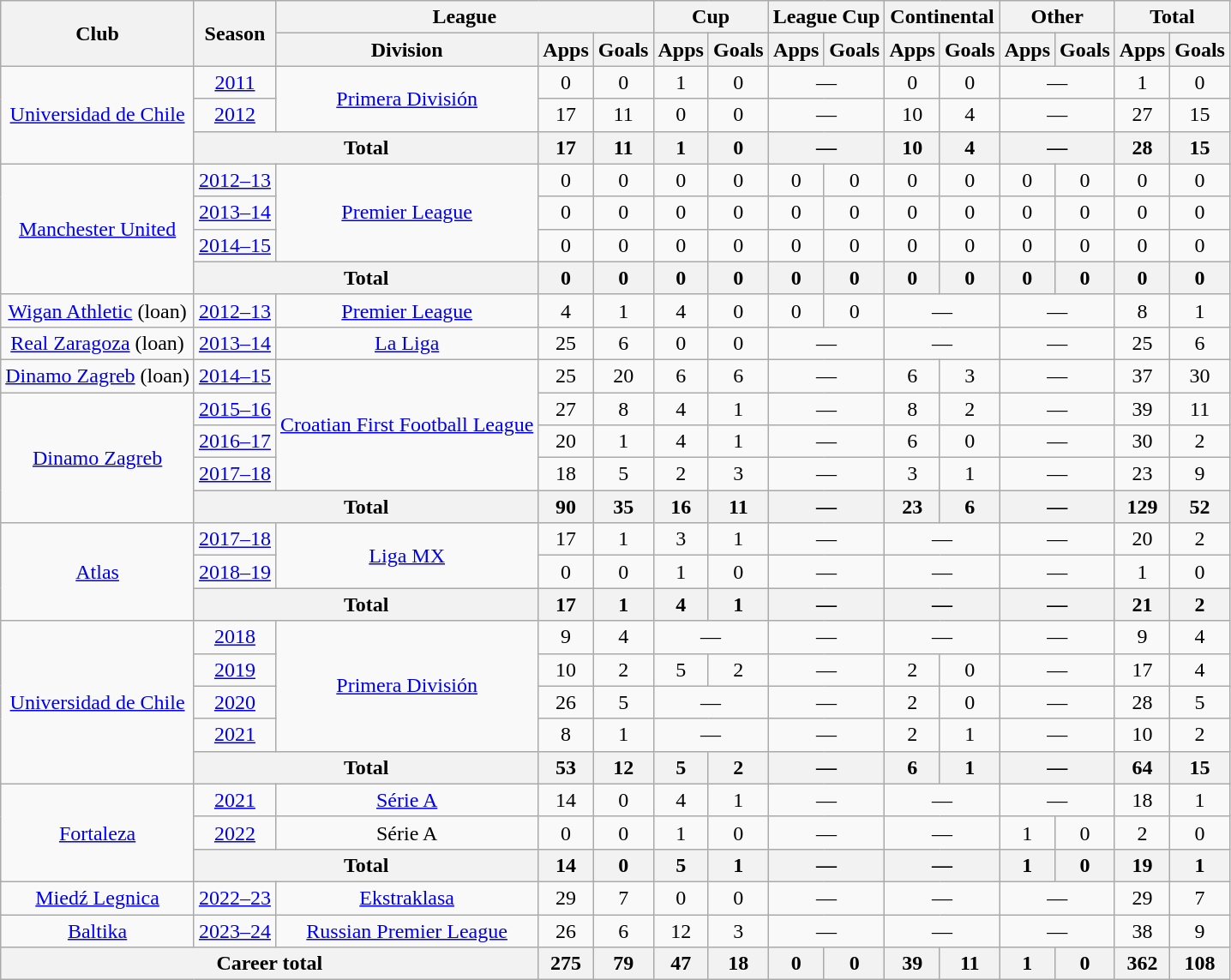<table class="wikitable" style="text-align:center">
<tr>
<th rowspan="2">Club</th>
<th rowspan="2">Season</th>
<th colspan="3">League</th>
<th colspan="2">Cup</th>
<th colspan="2">League Cup</th>
<th colspan="2">Continental</th>
<th colspan="2">Other</th>
<th colspan="2">Total</th>
</tr>
<tr>
<th>Division</th>
<th>Apps</th>
<th>Goals</th>
<th>Apps</th>
<th>Goals</th>
<th>Apps</th>
<th>Goals</th>
<th>Apps</th>
<th>Goals</th>
<th>Apps</th>
<th>Goals</th>
<th>Apps</th>
<th>Goals</th>
</tr>
<tr>
<td rowspan="3"><a href='#'>Universidad de Chile</a></td>
<td><a href='#'>2011</a></td>
<td rowspan="2"><a href='#'>Primera División</a></td>
<td>0</td>
<td>0</td>
<td>1</td>
<td>0</td>
<td colspan="2">—</td>
<td>0</td>
<td>0</td>
<td colspan="2">—</td>
<td>1</td>
<td>0</td>
</tr>
<tr>
<td><a href='#'>2012</a></td>
<td>17</td>
<td>11</td>
<td>0</td>
<td>0</td>
<td colspan="2">—</td>
<td>10</td>
<td>4</td>
<td colspan="2">—</td>
<td>27</td>
<td>15</td>
</tr>
<tr>
<th colspan=2>Total</th>
<th>17</th>
<th>11</th>
<th>1</th>
<th>0</th>
<th colspan="2">—</th>
<th>10</th>
<th>4</th>
<th colspan="2">—</th>
<th>28</th>
<th>15</th>
</tr>
<tr>
<td rowspan="4"><a href='#'>Manchester United</a></td>
<td><a href='#'>2012–13</a></td>
<td rowspan="3"><a href='#'>Premier League</a></td>
<td>0</td>
<td>0</td>
<td>0</td>
<td>0</td>
<td>0</td>
<td>0</td>
<td>0</td>
<td>0</td>
<td>0</td>
<td>0</td>
<td>0</td>
<td>0</td>
</tr>
<tr>
<td><a href='#'>2013–14</a></td>
<td>0</td>
<td>0</td>
<td>0</td>
<td>0</td>
<td>0</td>
<td>0</td>
<td>0</td>
<td>0</td>
<td>0</td>
<td>0</td>
<td>0</td>
<td>0</td>
</tr>
<tr>
<td><a href='#'>2014–15</a></td>
<td>0</td>
<td>0</td>
<td>0</td>
<td>0</td>
<td>0</td>
<td>0</td>
<td>0</td>
<td>0</td>
<td>0</td>
<td>0</td>
<td>0</td>
<td>0</td>
</tr>
<tr>
<th colspan=2>Total</th>
<th>0</th>
<th>0</th>
<th>0</th>
<th>0</th>
<th>0</th>
<th>0</th>
<th>0</th>
<th>0</th>
<th>0</th>
<th>0</th>
<th>0</th>
<th>0</th>
</tr>
<tr>
<td><a href='#'>Wigan Athletic</a> (loan)</td>
<td><a href='#'>2012–13</a></td>
<td rowspan="1"><a href='#'>Premier League</a></td>
<td>4</td>
<td>1</td>
<td>4</td>
<td>0</td>
<td>0</td>
<td>0</td>
<td colspan="2">—</td>
<td colspan="2">—</td>
<td>8</td>
<td>1</td>
</tr>
<tr>
<td><a href='#'>Real Zaragoza</a> (loan)</td>
<td><a href='#'>2013–14</a></td>
<td rowspan="1"><a href='#'>La Liga</a></td>
<td>25</td>
<td>6</td>
<td>0</td>
<td>0</td>
<td colspan="2">—</td>
<td colspan="2">—</td>
<td colspan="2">—</td>
<td>25</td>
<td>6</td>
</tr>
<tr>
<td><a href='#'>Dinamo Zagreb</a> (loan)</td>
<td><a href='#'>2014–15</a></td>
<td rowspan="4"><a href='#'>Croatian First Football League</a></td>
<td>25</td>
<td>20</td>
<td>6</td>
<td>6</td>
<td colspan="2">—</td>
<td>6</td>
<td>3</td>
<td colspan="2">—</td>
<td>37</td>
<td>30</td>
</tr>
<tr>
<td rowspan=4><a href='#'>Dinamo Zagreb</a></td>
<td><a href='#'>2015–16</a></td>
<td>27</td>
<td>8</td>
<td>4</td>
<td>1</td>
<td colspan="2">—</td>
<td>8</td>
<td>2</td>
<td colspan="2">—</td>
<td>39</td>
<td>11</td>
</tr>
<tr>
<td><a href='#'>2016–17</a></td>
<td>20</td>
<td>1</td>
<td>4</td>
<td>1</td>
<td colspan="2">—</td>
<td>6</td>
<td>0</td>
<td colspan="2">—</td>
<td>30</td>
<td>2</td>
</tr>
<tr>
<td><a href='#'>2017–18</a></td>
<td>18</td>
<td>5</td>
<td>2</td>
<td>3</td>
<td colspan="2">—</td>
<td>3</td>
<td>1</td>
<td colspan="2">—</td>
<td>23</td>
<td>9</td>
</tr>
<tr>
<th colspan=2>Total</th>
<th>90</th>
<th>35</th>
<th>16</th>
<th>11</th>
<th colspan="2">—</th>
<th>23</th>
<th>6</th>
<th colspan="2">—</th>
<th>129</th>
<th>52</th>
</tr>
<tr>
<td rowspan="3"><a href='#'>Atlas</a></td>
<td><a href='#'>2017–18</a></td>
<td rowspan="2"><a href='#'>Liga MX</a></td>
<td>17</td>
<td>1</td>
<td>3</td>
<td>1</td>
<td colspan="2">—</td>
<td colspan="2">—</td>
<td colspan="2">—</td>
<td>20</td>
<td>2</td>
</tr>
<tr>
<td><a href='#'>2018–19</a></td>
<td>0</td>
<td>0</td>
<td>1</td>
<td>0</td>
<td colspan="2">—</td>
<td colspan="2">—</td>
<td colspan="2">—</td>
<td>1</td>
<td>0</td>
</tr>
<tr>
<th colspan=2>Total</th>
<th>17</th>
<th>1</th>
<th>4</th>
<th>1</th>
<th colspan="2">—</th>
<th colspan="2">—</th>
<th colspan="2">—</th>
<th>21</th>
<th>2</th>
</tr>
<tr>
<td rowspan="5"><a href='#'>Universidad de Chile</a></td>
<td><a href='#'>2018</a></td>
<td rowspan="4"><a href='#'>Primera División</a></td>
<td>9</td>
<td>4</td>
<td colspan="2">—</td>
<td colspan="2">—</td>
<td colspan="2">—</td>
<td colspan="2">—</td>
<td>9</td>
<td>4</td>
</tr>
<tr>
<td><a href='#'>2019</a></td>
<td>10</td>
<td>2</td>
<td>5</td>
<td>2</td>
<td colspan="2">—</td>
<td>2</td>
<td>0</td>
<td colspan="2">—</td>
<td>17</td>
<td>4</td>
</tr>
<tr>
<td><a href='#'>2020</a></td>
<td>26</td>
<td>5</td>
<td colspan="2">—</td>
<td colspan="2">—</td>
<td>2</td>
<td>0</td>
<td colspan="2">—</td>
<td>28</td>
<td>5</td>
</tr>
<tr>
<td><a href='#'>2021</a></td>
<td>8</td>
<td>1</td>
<td colspan="2">—</td>
<td colspan="2">—</td>
<td>2</td>
<td>1</td>
<td colspan="2">—</td>
<td>10</td>
<td>2</td>
</tr>
<tr>
<th colspan=2>Total</th>
<th>53</th>
<th>12</th>
<th>5</th>
<th>2</th>
<th colspan="2">—</th>
<th>6</th>
<th>1</th>
<th colspan="2">—</th>
<th>64</th>
<th>15</th>
</tr>
<tr>
<td rowspan="3"><a href='#'>Fortaleza</a></td>
<td><a href='#'>2021</a></td>
<td><a href='#'>Série A</a></td>
<td>14</td>
<td>0</td>
<td>4</td>
<td>1</td>
<td colspan="2">—</td>
<td colspan="2">—</td>
<td colspan="2">—</td>
<td>18</td>
<td>1</td>
</tr>
<tr>
<td><a href='#'>2022</a></td>
<td>Série A</td>
<td>0</td>
<td>0</td>
<td>1</td>
<td>0</td>
<td colspan="2">—</td>
<td colspan="2">—</td>
<td>1</td>
<td>0</td>
<td>2</td>
<td>0</td>
</tr>
<tr>
<th colspan=2>Total</th>
<th>14</th>
<th>0</th>
<th>5</th>
<th>1</th>
<th colspan="2">—</th>
<th colspan="2">—</th>
<th>1</th>
<th>0</th>
<th>19</th>
<th>1</th>
</tr>
<tr>
<td><a href='#'>Miedź Legnica</a></td>
<td><a href='#'>2022–23</a></td>
<td><a href='#'>Ekstraklasa</a></td>
<td>29</td>
<td>7</td>
<td>0</td>
<td>0</td>
<td colspan="2">—</td>
<td colspan="2">—</td>
<td colspan="2">—</td>
<td>29</td>
<td>7</td>
</tr>
<tr>
<td><a href='#'>Baltika</a></td>
<td><a href='#'>2023–24</a></td>
<td><a href='#'>Russian Premier League</a></td>
<td>26</td>
<td>6</td>
<td>12</td>
<td>3</td>
<td colspan="2">—</td>
<td colspan="2">—</td>
<td colspan="2">—</td>
<td>38</td>
<td>9</td>
</tr>
<tr>
<th colspan=3>Career total</th>
<th>275</th>
<th>79</th>
<th>47</th>
<th>18</th>
<th>0</th>
<th>0</th>
<th>39</th>
<th>11</th>
<th>1</th>
<th>0</th>
<th>362</th>
<th>108</th>
</tr>
</table>
